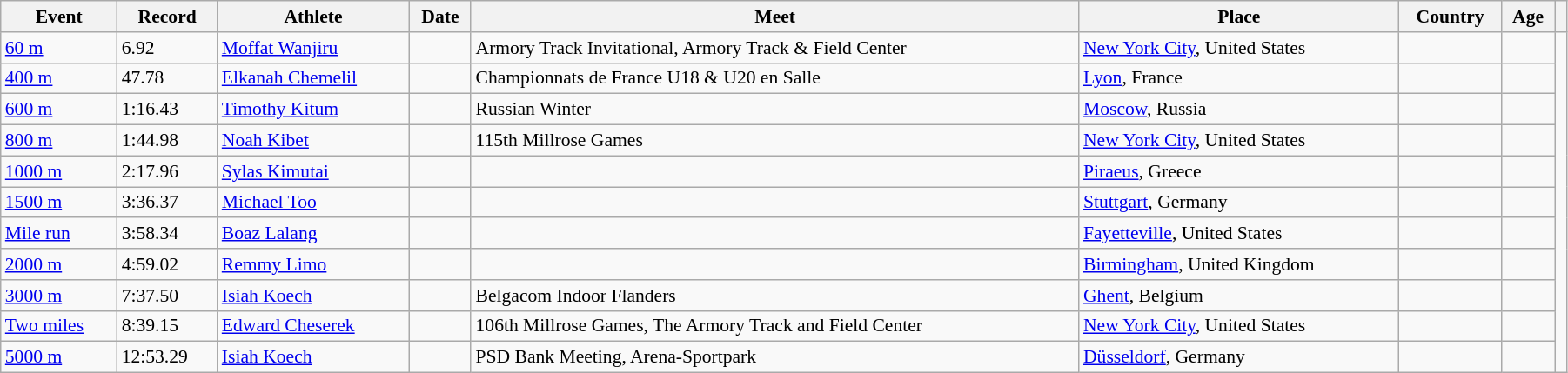<table class="wikitable sortable" style="font-size: 90%; width: 95%;">
<tr>
<th>Event</th>
<th>Record</th>
<th>Athlete</th>
<th>Date</th>
<th>Meet</th>
<th>Place</th>
<th>Country</th>
<th>Age</th>
<th></th>
</tr>
<tr>
<td><a href='#'>60 m</a></td>
<td>6.92</td>
<td><a href='#'>Moffat Wanjiru</a></td>
<td></td>
<td>Armory Track Invitational, Armory Track & Field Center</td>
<td><a href='#'>New York City</a>, United States</td>
<td></td>
<td></td>
</tr>
<tr>
<td><a href='#'>400 m</a></td>
<td>47.78</td>
<td><a href='#'>Elkanah Chemelil</a></td>
<td></td>
<td>Championnats de France U18 & U20 en Salle</td>
<td><a href='#'>Lyon</a>, France</td>
<td></td>
<td></td>
</tr>
<tr>
<td><a href='#'>600 m</a></td>
<td>1:16.43</td>
<td><a href='#'>Timothy Kitum</a></td>
<td></td>
<td>Russian Winter</td>
<td><a href='#'>Moscow</a>, Russia</td>
<td></td>
<td></td>
</tr>
<tr>
<td><a href='#'>800 m</a></td>
<td>1:44.98</td>
<td><a href='#'>Noah Kibet</a></td>
<td></td>
<td>115th Millrose Games</td>
<td><a href='#'>New York City</a>, United States</td>
<td></td>
<td></td>
</tr>
<tr>
<td><a href='#'>1000 m</a></td>
<td>2:17.96</td>
<td><a href='#'>Sylas Kimutai</a></td>
<td></td>
<td></td>
<td><a href='#'>Piraeus</a>, Greece</td>
<td></td>
<td></td>
</tr>
<tr>
<td><a href='#'>1500 m</a></td>
<td>3:36.37</td>
<td><a href='#'>Michael Too</a></td>
<td></td>
<td></td>
<td><a href='#'>Stuttgart</a>, Germany</td>
<td></td>
<td></td>
</tr>
<tr>
<td><a href='#'>Mile run</a></td>
<td>3:58.34</td>
<td><a href='#'>Boaz Lalang</a></td>
<td></td>
<td></td>
<td><a href='#'>Fayetteville</a>, United States</td>
<td></td>
<td></td>
</tr>
<tr>
<td><a href='#'>2000 m</a></td>
<td>4:59.02</td>
<td><a href='#'>Remmy Limo</a></td>
<td></td>
<td></td>
<td><a href='#'>Birmingham</a>, United Kingdom</td>
<td></td>
<td></td>
</tr>
<tr>
<td><a href='#'>3000 m</a></td>
<td>7:37.50</td>
<td><a href='#'>Isiah Koech</a></td>
<td></td>
<td>Belgacom Indoor Flanders</td>
<td><a href='#'>Ghent</a>, Belgium</td>
<td></td>
<td></td>
</tr>
<tr>
<td><a href='#'>Two miles</a></td>
<td>8:39.15</td>
<td><a href='#'>Edward Cheserek</a></td>
<td></td>
<td>106th Millrose Games, The Armory Track and Field Center</td>
<td><a href='#'>New York City</a>, United States</td>
<td></td>
<td></td>
</tr>
<tr>
<td><a href='#'>5000 m</a></td>
<td>12:53.29</td>
<td><a href='#'>Isiah Koech</a></td>
<td></td>
<td>PSD Bank Meeting, Arena-Sportpark</td>
<td><a href='#'>Düsseldorf</a>, Germany</td>
<td></td>
<td></td>
</tr>
</table>
